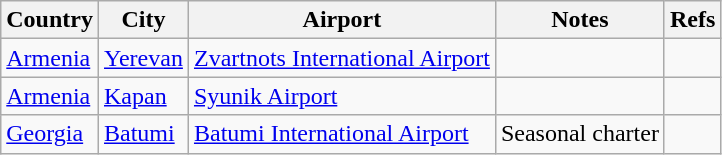<table class="wikitable sortable">
<tr>
<th>Country</th>
<th>City</th>
<th>Airport</th>
<th>Notes</th>
<th>Refs</th>
</tr>
<tr>
<td><a href='#'>Armenia</a></td>
<td><a href='#'>Yerevan</a></td>
<td><a href='#'>Zvartnots International Airport</a></td>
<td></td>
<td align=center></td>
</tr>
<tr>
<td><a href='#'>Armenia</a></td>
<td><a href='#'>Kapan</a></td>
<td><a href='#'>Syunik Airport</a></td>
<td></td>
<td align=center></td>
</tr>
<tr>
<td><a href='#'>Georgia</a></td>
<td><a href='#'>Batumi</a></td>
<td><a href='#'>Batumi International Airport</a></td>
<td>Seasonal charter</td>
<td align=center></td>
</tr>
</table>
